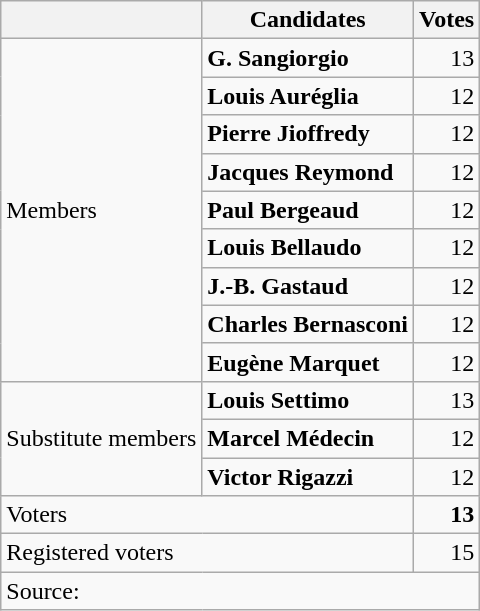<table class="wikitable" style="text-align:right">
<tr>
<th></th>
<th>Candidates</th>
<th>Votes</th>
</tr>
<tr>
<td rowspan="9" align="left">Members</td>
<td align="left"><strong>G. Sangiorgio</strong></td>
<td>13</td>
</tr>
<tr>
<td align="left"><strong>Louis Auréglia</strong></td>
<td>12</td>
</tr>
<tr>
<td align="left"><strong>Pierre Jioffredy</strong></td>
<td>12</td>
</tr>
<tr>
<td align="left"><strong>Jacques Reymond</strong></td>
<td>12</td>
</tr>
<tr>
<td align="left"><strong>Paul Bergeaud</strong></td>
<td>12</td>
</tr>
<tr>
<td align="left"><strong>Louis Bellaudo</strong></td>
<td>12</td>
</tr>
<tr>
<td align="left"><strong>J.-B. Gastaud</strong></td>
<td>12</td>
</tr>
<tr>
<td align="left"><strong>Charles Bernasconi</strong></td>
<td>12</td>
</tr>
<tr>
<td align="left"><strong>Eugène Marquet</strong></td>
<td>12</td>
</tr>
<tr>
<td rowspan="3" align="left">Substitute members</td>
<td align="left"><strong>Louis Settimo</strong></td>
<td>13</td>
</tr>
<tr>
<td align="left"><strong>Marcel Médecin</strong></td>
<td>12</td>
</tr>
<tr>
<td align="left"><strong>Victor Rigazzi</strong></td>
<td>12</td>
</tr>
<tr>
<td colspan="2" align="left">Voters</td>
<td><strong>13</strong></td>
</tr>
<tr>
<td colspan="2" align="left">Registered voters</td>
<td>15</td>
</tr>
<tr>
<td colspan="3" align="left">Source:</td>
</tr>
</table>
